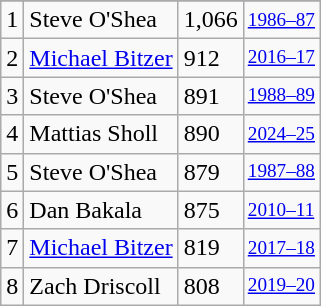<table class="wikitable">
<tr>
</tr>
<tr>
<td>1</td>
<td>Steve O'Shea</td>
<td>1,066</td>
<td style="font-size:80%;"><a href='#'>1986–87</a></td>
</tr>
<tr>
<td>2</td>
<td><a href='#'>Michael Bitzer</a></td>
<td>912</td>
<td style="font-size:80%;"><a href='#'>2016–17</a></td>
</tr>
<tr>
<td>3</td>
<td>Steve O'Shea</td>
<td>891</td>
<td style="font-size:80%;"><a href='#'>1988–89</a></td>
</tr>
<tr>
<td>4</td>
<td>Mattias Sholl</td>
<td>890</td>
<td style="font-size:80%;"><a href='#'>2024–25</a></td>
</tr>
<tr>
<td>5</td>
<td>Steve O'Shea</td>
<td>879</td>
<td style="font-size:80%;"><a href='#'>1987–88</a></td>
</tr>
<tr>
<td>6</td>
<td>Dan Bakala</td>
<td>875</td>
<td style="font-size:80%;"><a href='#'>2010–11</a></td>
</tr>
<tr>
<td>7</td>
<td><a href='#'>Michael Bitzer</a></td>
<td>819</td>
<td style="font-size:80%;"><a href='#'>2017–18</a></td>
</tr>
<tr>
<td>8</td>
<td>Zach Driscoll</td>
<td>808</td>
<td style="font-size:80%;"><a href='#'>2019–20</a></td>
</tr>
</table>
